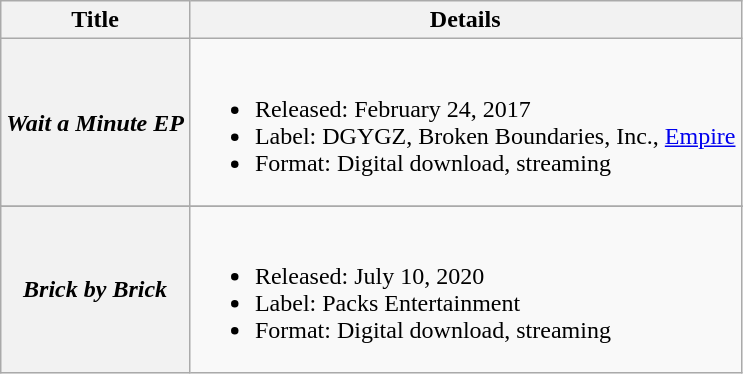<table class="wikitable plainrowheaders">
<tr>
<th>Title</th>
<th>Details</th>
</tr>
<tr>
<th scope="row"><em>Wait a Minute EP</em></th>
<td><br><ul><li>Released: February 24, 2017</li><li>Label: DGYGZ, Broken Boundaries, Inc., <a href='#'>Empire</a></li><li>Format: Digital download, streaming</li></ul></td>
</tr>
<tr>
</tr>
<tr>
<th scope="row"><em>Brick by Brick</em></th>
<td><br><ul><li>Released: July 10, 2020</li><li>Label: Packs Entertainment</li><li>Format: Digital download, streaming</li></ul></td>
</tr>
</table>
